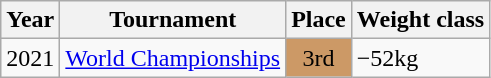<table class="wikitable">
<tr>
<th>Year</th>
<th>Tournament</th>
<th>Place</th>
<th>Weight class</th>
</tr>
<tr>
<td>2021</td>
<td><a href='#'>World Championships</a></td>
<td bgcolor="cc9966" align="center">3rd</td>
<td>−52kg</td>
</tr>
</table>
